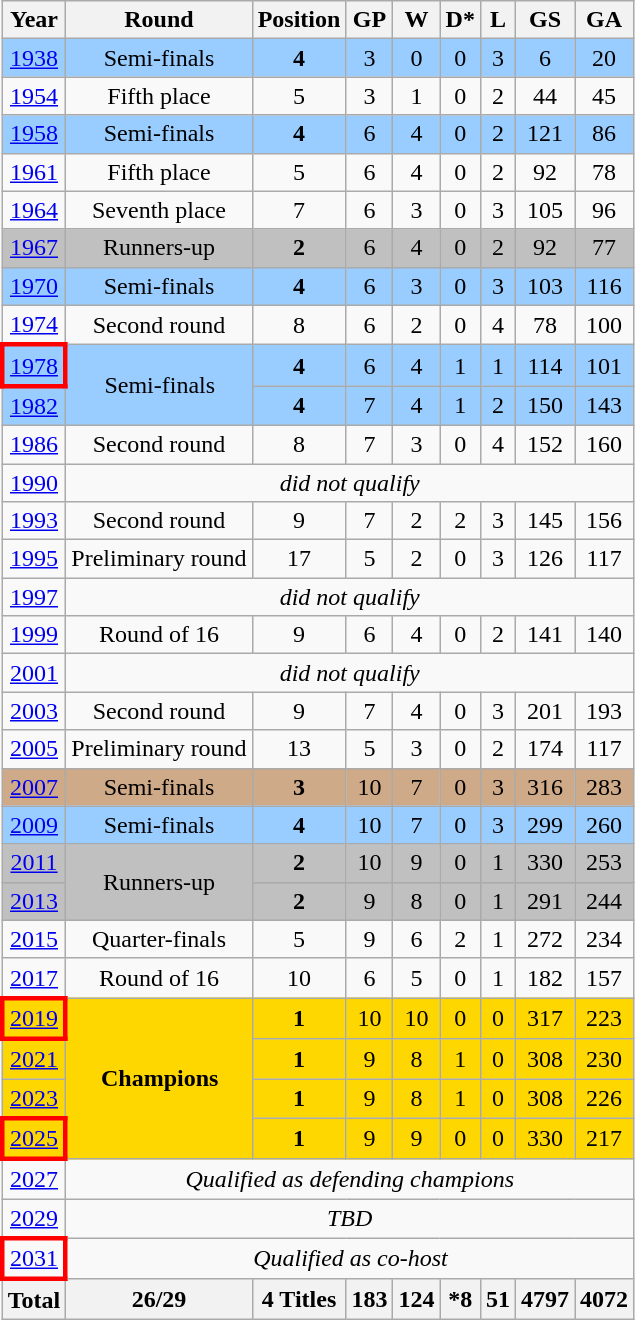<table class="wikitable" style="text-align: center;">
<tr>
<th>Year</th>
<th>Round</th>
<th>Position</th>
<th>GP</th>
<th>W</th>
<th>D*</th>
<th>L</th>
<th>GS</th>
<th>GA</th>
</tr>
<tr bgcolor=9acdff>
<td> <a href='#'>1938</a></td>
<td>Semi-finals</td>
<td><strong>4</strong></td>
<td>3</td>
<td>0</td>
<td>0</td>
<td>3</td>
<td>6</td>
<td>20</td>
</tr>
<tr>
<td> <a href='#'>1954</a></td>
<td>Fifth place</td>
<td>5</td>
<td>3</td>
<td>1</td>
<td>0</td>
<td>2</td>
<td>44</td>
<td>45</td>
</tr>
<tr bgcolor=9acdff>
<td> <a href='#'>1958</a></td>
<td>Semi-finals</td>
<td><strong>4</strong></td>
<td>6</td>
<td>4</td>
<td>0</td>
<td>2</td>
<td>121</td>
<td>86</td>
</tr>
<tr>
<td> <a href='#'>1961</a></td>
<td>Fifth place</td>
<td>5</td>
<td>6</td>
<td>4</td>
<td>0</td>
<td>2</td>
<td>92</td>
<td>78</td>
</tr>
<tr>
<td> <a href='#'>1964</a></td>
<td>Seventh place</td>
<td>7</td>
<td>6</td>
<td>3</td>
<td>0</td>
<td>3</td>
<td>105</td>
<td>96</td>
</tr>
<tr bgcolor=#C0C0C0>
<td> <a href='#'>1967</a></td>
<td>Runners-up</td>
<td><strong>2</strong> </td>
<td>6</td>
<td>4</td>
<td>0</td>
<td>2</td>
<td>92</td>
<td>77</td>
</tr>
<tr bgcolor=9acdff>
<td> <a href='#'>1970</a></td>
<td>Semi-finals</td>
<td><strong>4</strong></td>
<td>6</td>
<td>3</td>
<td>0</td>
<td>3</td>
<td>103</td>
<td>116</td>
</tr>
<tr>
<td> <a href='#'>1974</a></td>
<td>Second round</td>
<td>8</td>
<td>6</td>
<td>2</td>
<td>0</td>
<td>4</td>
<td>78</td>
<td>100</td>
</tr>
<tr bgcolor=9acdff>
<td style="border: 3px solid red"> <a href='#'>1978</a></td>
<td rowspan=2>Semi-finals</td>
<td><strong>4</strong></td>
<td>6</td>
<td>4</td>
<td>1</td>
<td>1</td>
<td>114</td>
<td>101</td>
</tr>
<tr bgcolor=9acdff>
<td> <a href='#'>1982</a></td>
<td><strong>4</strong></td>
<td>7</td>
<td>4</td>
<td>1</td>
<td>2</td>
<td>150</td>
<td>143</td>
</tr>
<tr>
<td> <a href='#'>1986</a></td>
<td>Second round</td>
<td>8</td>
<td>7</td>
<td>3</td>
<td>0</td>
<td>4</td>
<td>152</td>
<td>160</td>
</tr>
<tr>
<td> <a href='#'>1990</a></td>
<td colspan="8"><em>did not qualify</em></td>
</tr>
<tr>
<td> <a href='#'>1993</a></td>
<td>Second round</td>
<td>9</td>
<td>7</td>
<td>2</td>
<td>2</td>
<td>3</td>
<td>145</td>
<td>156</td>
</tr>
<tr>
<td> <a href='#'>1995</a></td>
<td>Preliminary round</td>
<td>17</td>
<td>5</td>
<td>2</td>
<td>0</td>
<td>3</td>
<td>126</td>
<td>117</td>
</tr>
<tr>
<td> <a href='#'>1997</a></td>
<td colspan="8"><em>did not qualify</em></td>
</tr>
<tr>
<td> <a href='#'>1999</a></td>
<td>Round of 16</td>
<td>9</td>
<td>6</td>
<td>4</td>
<td>0</td>
<td>2</td>
<td>141</td>
<td>140</td>
</tr>
<tr>
<td> <a href='#'>2001</a></td>
<td colspan="8"><em>did not qualify</em></td>
</tr>
<tr>
<td> <a href='#'>2003</a></td>
<td>Second round</td>
<td>9</td>
<td>7</td>
<td>4</td>
<td>0</td>
<td>3</td>
<td>201</td>
<td>193</td>
</tr>
<tr>
<td> <a href='#'>2005</a></td>
<td>Preliminary round</td>
<td>13</td>
<td>5</td>
<td>3</td>
<td>0</td>
<td>2</td>
<td>174</td>
<td>117</td>
</tr>
<tr style="background:#cfaa88;">
<td> <a href='#'>2007</a></td>
<td>Semi-finals</td>
<td><strong>3</strong> </td>
<td>10</td>
<td>7</td>
<td>0</td>
<td>3</td>
<td>316</td>
<td>283</td>
</tr>
<tr bgcolor=9acdff>
<td> <a href='#'>2009</a></td>
<td>Semi-finals</td>
<td><strong>4</strong></td>
<td>10</td>
<td>7</td>
<td>0</td>
<td>3</td>
<td>299</td>
<td>260</td>
</tr>
<tr bgcolor=#C0C0C0>
<td> <a href='#'>2011</a></td>
<td rowspan=2>Runners-up</td>
<td><strong>2</strong> </td>
<td>10</td>
<td>9</td>
<td>0</td>
<td>1</td>
<td>330</td>
<td>253</td>
</tr>
<tr bgcolor=#C0C0C0>
<td> <a href='#'>2013</a></td>
<td><strong>2</strong> </td>
<td>9</td>
<td>8</td>
<td>0</td>
<td>1</td>
<td>291</td>
<td>244</td>
</tr>
<tr>
<td> <a href='#'>2015</a></td>
<td>Quarter-finals</td>
<td>5</td>
<td>9</td>
<td>6</td>
<td>2</td>
<td>1</td>
<td>272</td>
<td>234</td>
</tr>
<tr>
<td> <a href='#'>2017</a></td>
<td>Round of 16</td>
<td>10</td>
<td>6</td>
<td>5</td>
<td>0</td>
<td>1</td>
<td>182</td>
<td>157</td>
</tr>
<tr bgcolor=gold>
<td style="border: 3px solid red"> <a href='#'>2019</a></td>
<td rowspan=4><strong>Champions</strong></td>
<td><strong>1</strong> </td>
<td>10</td>
<td>10</td>
<td>0</td>
<td>0</td>
<td>317</td>
<td>223</td>
</tr>
<tr bgcolor=gold>
<td> <a href='#'>2021</a></td>
<td><strong>1</strong> </td>
<td>9</td>
<td>8</td>
<td>1</td>
<td>0</td>
<td>308</td>
<td>230</td>
</tr>
<tr bgcolor=gold>
<td> <a href='#'>2023</a></td>
<td><strong>1</strong> </td>
<td>9</td>
<td>8</td>
<td>1</td>
<td>0</td>
<td>308</td>
<td>226</td>
</tr>
<tr bgcolor=gold>
<td style="border: 3px solid red"> <a href='#'>2025</a></td>
<td><strong>1</strong> </td>
<td>9</td>
<td>9</td>
<td>0</td>
<td>0</td>
<td>330</td>
<td>217</td>
</tr>
<tr>
<td> <a href='#'>2027</a></td>
<td colspan=8><em>Qualified as defending champions</em></td>
</tr>
<tr>
<td> <a href='#'>2029</a></td>
<td colspan=8><em>TBD</em></td>
</tr>
<tr>
<td style="border: 3px solid red"> <a href='#'>2031</a></td>
<td colspan=8><em>Qualified as co-host</em></td>
</tr>
<tr>
<th>Total</th>
<th>26/29</th>
<th>4 Titles</th>
<th>183</th>
<th>124</th>
<th>*8</th>
<th>51</th>
<th>4797</th>
<th>4072</th>
</tr>
</table>
